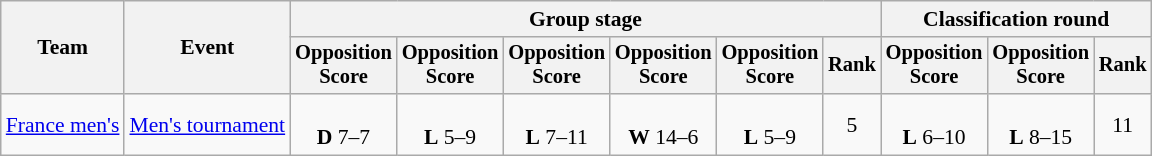<table class="wikitable" style="font-size:90%">
<tr>
<th rowspan=2>Team</th>
<th rowspan=2>Event</th>
<th colspan=6>Group stage</th>
<th colspan=3>Classification round</th>
</tr>
<tr style="font-size:95%">
<th>Opposition<br>Score</th>
<th>Opposition<br>Score</th>
<th>Opposition<br>Score</th>
<th>Opposition<br>Score</th>
<th>Opposition<br>Score</th>
<th>Rank</th>
<th>Opposition<br>Score</th>
<th>Opposition<br>Score</th>
<th>Rank</th>
</tr>
<tr align=center>
<td align=left><a href='#'>France men's</a></td>
<td align=left><a href='#'>Men's tournament</a></td>
<td><br><strong>D</strong> 7–7</td>
<td><br><strong>L</strong> 5–9</td>
<td><br><strong>L</strong> 7–11</td>
<td><br><strong>W</strong> 14–6</td>
<td><br><strong>L</strong> 5–9</td>
<td>5</td>
<td><br><strong>L</strong> 6–10</td>
<td><br><strong>L</strong> 8–15</td>
<td>11</td>
</tr>
</table>
